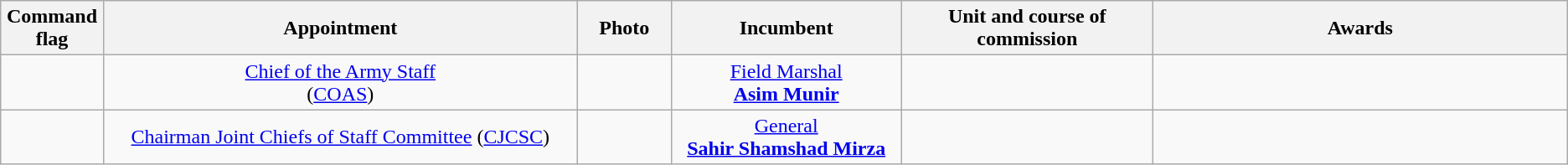<table class=wikitable>
<tr>
<th width="75" style="text-align:center">Command flag</th>
<th width="450" style="text-align:center">Appointment</th>
<th width="75" style="text-align:center">Photo</th>
<th width="205" style="text-align:center">Incumbent</th>
<th width="225" style="text-align:center">Unit and course of commission</th>
<th width="400" style="text-align:center">Awards</th>
</tr>
<tr>
<td style="text-align:center"></td>
<td style="text-align:center"><a href='#'>Chief of the Army Staff</a><br>(<a href='#'>COAS</a>)</td>
<td></td>
<td style="text-align:center"><a href='#'>Field Marshal</a> <br><strong><a href='#'>Asim Munir</a></strong><br></td>
<td style="text-align:center"></td>
<td></td>
</tr>
<tr>
<td style="text-align:center"></td>
<td style="text-align:center"><a href='#'>Chairman Joint Chiefs of Staff Committee</a> (<a href='#'>CJCSC</a>)</td>
<td></td>
<td style="text-align:center"><a href='#'>General</a> <br><strong><a href='#'>Sahir Shamshad Mirza</a></strong><br></td>
<td style="text-align:center"></td>
<td></td>
</tr>
</table>
